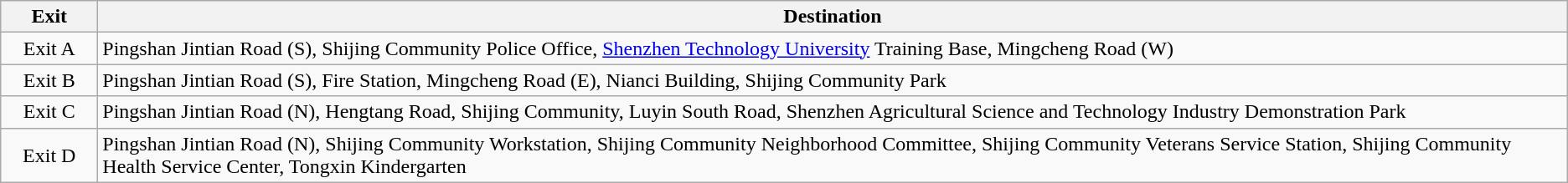<table class="wikitable">
<tr>
<th style="width:70px">Exit</th>
<th>Destination</th>
</tr>
<tr>
<td align=center>Exit A</td>
<td>Pingshan Jintian Road (S), Shijing Community Police Office, <a href='#'>Shenzhen Technology University</a> Training Base, Mingcheng Road (W)</td>
</tr>
<tr>
<td align=center>Exit B</td>
<td>Pingshan Jintian Road (S), Fire Station, Mingcheng Road (E), Nianci Building, Shijing Community Park</td>
</tr>
<tr>
<td align=center>Exit C</td>
<td>Pingshan Jintian Road (N), Hengtang Road, Shijing Community, Luyin South Road, Shenzhen Agricultural Science and Technology Industry Demonstration Park</td>
</tr>
<tr>
<td align=center>Exit D</td>
<td>Pingshan Jintian Road (N), Shijing Community Workstation, Shijing Community Neighborhood Committee, Shijing Community Veterans Service Station, Shijing Community Health Service Center, Tongxin Kindergarten</td>
</tr>
</table>
